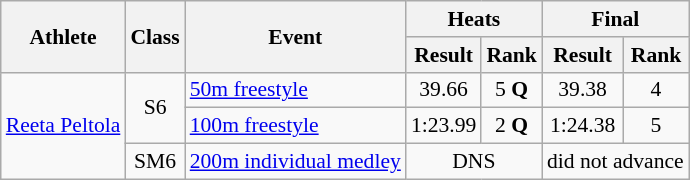<table class=wikitable style="font-size:90%">
<tr>
<th rowspan="2">Athlete</th>
<th rowspan="2">Class</th>
<th rowspan="2">Event</th>
<th colspan="2">Heats</th>
<th colspan="2">Final</th>
</tr>
<tr>
<th>Result</th>
<th>Rank</th>
<th>Result</th>
<th>Rank</th>
</tr>
<tr>
<td rowspan="3"><a href='#'>Reeta Peltola</a></td>
<td rowspan="2" style="text-align:center;">S6</td>
<td><a href='#'>50m freestyle</a></td>
<td style="text-align:center;">39.66</td>
<td style="text-align:center;">5 <strong>Q</strong></td>
<td style="text-align:center;">39.38</td>
<td style="text-align:center;">4</td>
</tr>
<tr>
<td><a href='#'>100m freestyle</a></td>
<td style="text-align:center;">1:23.99</td>
<td style="text-align:center;">2 <strong>Q</strong></td>
<td style="text-align:center;">1:24.38</td>
<td style="text-align:center;">5</td>
</tr>
<tr>
<td style="text-align:center;">SM6</td>
<td><a href='#'>200m individual medley</a></td>
<td style="text-align:center;" colspan="2">DNS</td>
<td style="text-align:center;" colspan="2">did not advance</td>
</tr>
</table>
